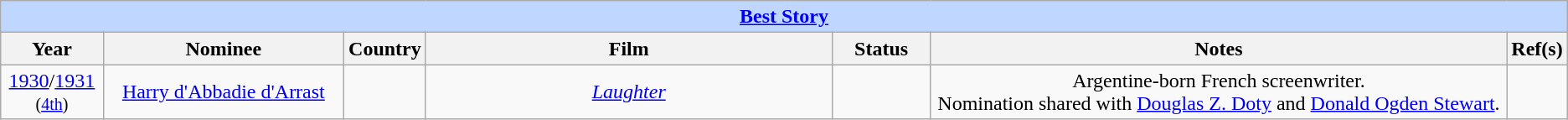<table class="wikitable" style="text-align: center">
<tr style="background:#bfd7ff;">
<td colspan="7" style="text-align:center;"><strong><a href='#'>Best Story</a></strong></td>
</tr>
<tr style="background:#ebf5ff;">
<th style="width:75px;">Year</th>
<th style="width:200px;">Nominee</th>
<th style="width:50px;">Country</th>
<th style="width:350px;">Film</th>
<th style="width:75px;">Status</th>
<th style="width:500px;">Notes</th>
<th width="3">Ref(s)</th>
</tr>
<tr>
<td style="text-align: center"><a href='#'>1930</a>/<a href='#'>1931</a><br><small>(<a href='#'>4th</a>)</small></td>
<td><a href='#'>Harry d'Abbadie d'Arrast</a></td>
<td></td>
<td><em><a href='#'>Laughter</a></em></td>
<td></td>
<td>Argentine-born French screenwriter.<br>Nomination shared with <a href='#'>Douglas Z. Doty</a> and <a href='#'>Donald Ogden Stewart</a>.</td>
<td style="text-align: center"></td>
</tr>
</table>
